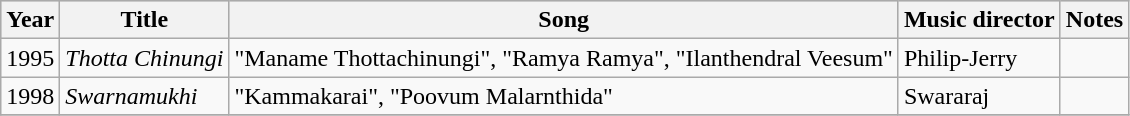<table class="wikitable">
<tr style="background:#ccc; text-align:center;">
<th>Year</th>
<th>Title</th>
<th>Song</th>
<th>Music director</th>
<th>Notes</th>
</tr>
<tr>
<td>1995</td>
<td><em>Thotta Chinungi</em></td>
<td>"Maname Thottachinungi", "Ramya Ramya", "Ilanthendral Veesum"</td>
<td>Philip-Jerry</td>
<td></td>
</tr>
<tr>
<td>1998</td>
<td><em>Swarnamukhi</em></td>
<td>"Kammakarai", "Poovum Malarnthida"</td>
<td>Swararaj</td>
<td></td>
</tr>
<tr>
</tr>
</table>
